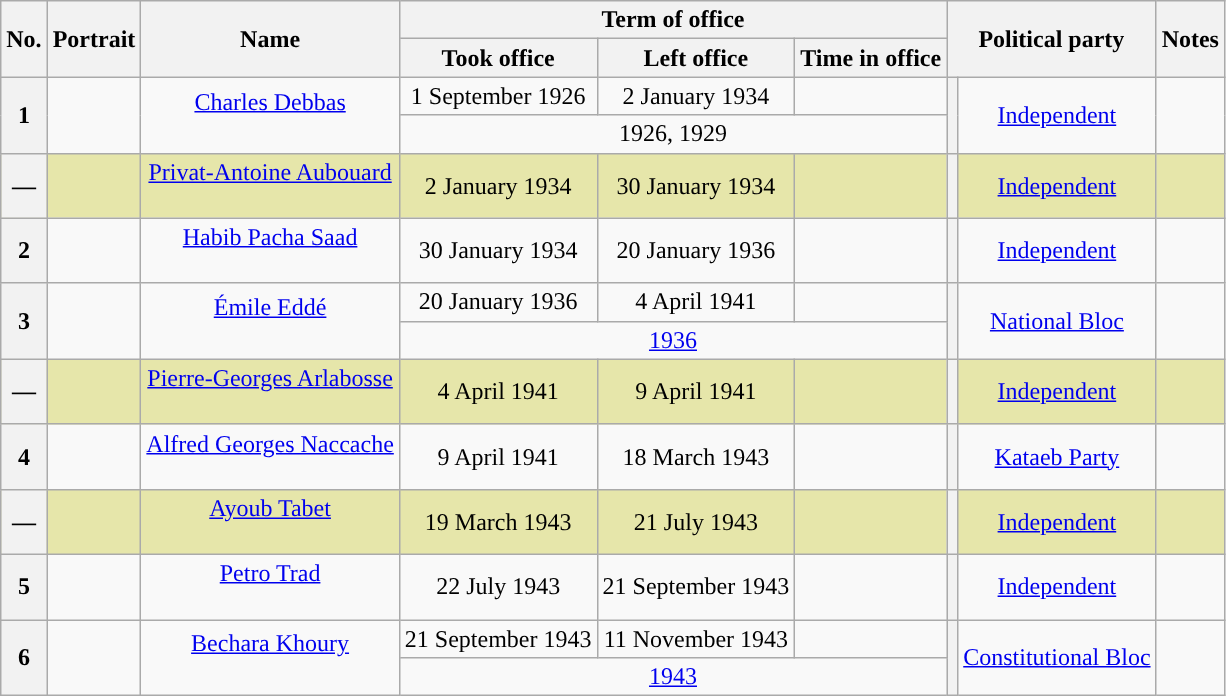<table class="wikitable" style="text-align:center">
<tr>
<th rowspan="2">No.</th>
<th rowspan="2">Portrait</th>
<th rowspan="2">Name<br></th>
<th colspan="3">Term of office</th>
<th colspan="2" rowspan="2">Political party</th>
<th rowspan="2">Notes</th>
</tr>
<tr>
<th>Took office</th>
<th>Left office</th>
<th>Time in office</th>
</tr>
<tr>
<th rowspan="2">1</th>
<td rowspan="2"></td>
<td rowspan="2"><a href='#'>Charles Debbas</a><br><br></td>
<td>1 September 1926</td>
<td>2 January 1934</td>
<td></td>
<th rowspan="2" style="background:"></th>
<td rowspan="2"><a href='#'>Independent</a></td>
<td rowspan="2"></td>
</tr>
<tr>
<td colspan="3">1926, 1929</td>
</tr>
<tr style="background-color:#E6E6AA">
<th>—</th>
<td></td>
<td><a href='#'>Privat-Antoine Aubouard</a><br><br></td>
<td>2 January 1934</td>
<td>30 January 1934</td>
<td></td>
<th style="background:"></th>
<td><a href='#'>Independent</a></td>
<td></td>
</tr>
<tr>
<th>2</th>
<td></td>
<td><a href='#'>Habib Pacha Saad</a><br><br></td>
<td>30 January 1934</td>
<td>20 January 1936</td>
<td></td>
<th style="background:"></th>
<td><a href='#'>Independent</a></td>
<td></td>
</tr>
<tr>
<th rowspan="2">3</th>
<td rowspan="2"></td>
<td rowspan="2"><a href='#'>Émile Eddé</a><br><br></td>
<td>20 January 1936</td>
<td>4 April 1941</td>
<td></td>
<th rowspan="2" style="background:"></th>
<td rowspan="2"><a href='#'>National Bloc</a></td>
<td rowspan="2"></td>
</tr>
<tr>
<td colspan="3"><a href='#'>1936</a></td>
</tr>
<tr style="background-color:#E6E6AA">
<th>—</th>
<td></td>
<td><a href='#'>Pierre-Georges Arlabosse</a><br><br></td>
<td>4 April 1941</td>
<td>9 April 1941</td>
<td></td>
<th style="background:"></th>
<td><a href='#'>Independent</a></td>
<td></td>
</tr>
<tr>
<th>4</th>
<td></td>
<td><a href='#'>Alfred Georges Naccache</a><br><br></td>
<td>9 April 1941</td>
<td>18 March 1943</td>
<td></td>
<th style="background:"></th>
<td><a href='#'>Kataeb Party</a></td>
<td></td>
</tr>
<tr style="background-color:#E6E6AA">
<th>—</th>
<td></td>
<td><a href='#'>Ayoub Tabet</a><br><br></td>
<td>19 March 1943</td>
<td>21 July 1943</td>
<td></td>
<th style="background:"></th>
<td><a href='#'>Independent</a></td>
<td></td>
</tr>
<tr>
<th>5</th>
<td></td>
<td><a href='#'>Petro Trad</a><br><br></td>
<td>22 July 1943</td>
<td>21 September 1943</td>
<td></td>
<th style="background:"></th>
<td><a href='#'>Independent</a></td>
<td></td>
</tr>
<tr>
<th rowspan="2">6</th>
<td rowspan="2"></td>
<td rowspan="2"><a href='#'>Bechara Khoury</a><br><br></td>
<td>21 September 1943</td>
<td>11 November 1943</td>
<td></td>
<th rowspan="2" style="background:"></th>
<td rowspan="2"><a href='#'>Constitutional Bloc</a></td>
<td rowspan="2"></td>
</tr>
<tr>
<td colspan="3"><a href='#'>1943</a></td>
</tr>
</table>
